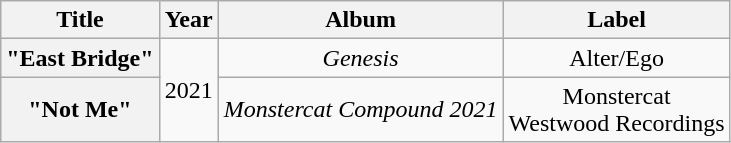<table class="wikitable plainrowheaders" style="text-align:center;">
<tr>
<th scope="col">Title</th>
<th scope="col">Year</th>
<th scope="col">Album</th>
<th scope="col">Label</th>
</tr>
<tr>
<th scope="row">"East Bridge"<br></th>
<td rowspan="2">2021</td>
<td rowspan="1"><em>Genesis</em></td>
<td rowspan="1">Alter/Ego</td>
</tr>
<tr>
<th scope="row">"Not Me"<br></th>
<td rowspan="1"><em>Monstercat Compound 2021</em></td>
<td rowspan="1">Monstercat<br>Westwood Recordings</td>
</tr>
</table>
